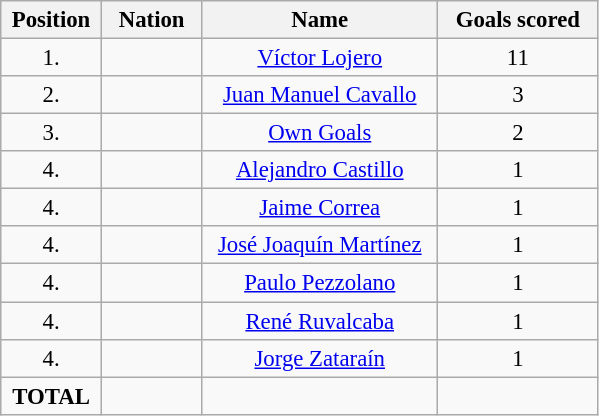<table class="wikitable" style="font-size: 95%; text-align: center;">
<tr>
<th width=60>Position</th>
<th width=60>Nation</th>
<th width=150>Name</th>
<th width=100>Goals scored</th>
</tr>
<tr>
<td>1.</td>
<td></td>
<td><a href='#'>Víctor Lojero</a></td>
<td>11</td>
</tr>
<tr>
<td>2.</td>
<td></td>
<td><a href='#'>Juan Manuel Cavallo</a></td>
<td>3</td>
</tr>
<tr>
<td>3.</td>
<td></td>
<td><a href='#'>Own Goals</a></td>
<td>2</td>
</tr>
<tr>
<td>4.</td>
<td></td>
<td><a href='#'>Alejandro Castillo</a></td>
<td>1</td>
</tr>
<tr>
<td>4.</td>
<td></td>
<td><a href='#'>Jaime Correa</a></td>
<td>1</td>
</tr>
<tr>
<td>4.</td>
<td></td>
<td><a href='#'>José Joaquín Martínez</a></td>
<td>1</td>
</tr>
<tr>
<td>4.</td>
<td></td>
<td><a href='#'>Paulo Pezzolano</a></td>
<td>1</td>
</tr>
<tr>
<td>4.</td>
<td></td>
<td><a href='#'>René Ruvalcaba</a></td>
<td>1</td>
</tr>
<tr>
<td>4.</td>
<td></td>
<td><a href='#'>Jorge Zataraín</a></td>
<td>1</td>
</tr>
<tr>
<td><strong>TOTAL</strong></td>
<td></td>
<td></td>
<td></td>
</tr>
</table>
